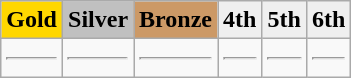<table class="wikitable">
<tr>
<td style="text-align:center;background-color:gold;"><strong>Gold</strong></td>
<td style="text-align:center;background-color:silver;"><strong>Silver</strong></td>
<td style="text-align:center;background-color:#CC9966;"><strong>Bronze</strong></td>
<td ! align="center" bgcolor="efefef"><strong>4th</strong></td>
<td ! align="center" bgcolor="efefef"><strong>5th</strong></td>
<td ! align="center" bgcolor="efefef"><strong>6th</strong></td>
</tr>
<tr valign=top>
<td> <hr> </td>
<td> <hr> </td>
<td> <hr> </td>
<td> <hr> </td>
<td> <hr> </td>
<td> <hr> </td>
</tr>
</table>
